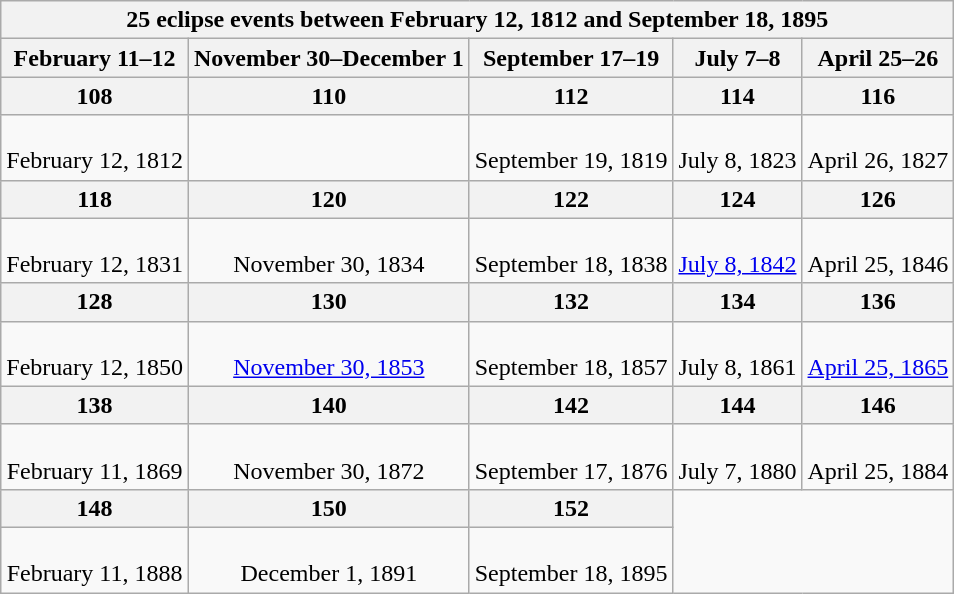<table class="wikitable mw-collapsible mw-collapsed">
<tr>
<th colspan=5>25 eclipse events between February 12, 1812 and September 18, 1895</th>
</tr>
<tr>
<th>February 11–12</th>
<th>November 30–December 1</th>
<th>September 17–19</th>
<th>July 7–8</th>
<th>April 25–26</th>
</tr>
<tr>
<th>108</th>
<th>110</th>
<th>112</th>
<th>114</th>
<th>116</th>
</tr>
<tr style="text-align:center;">
<td><br>February 12, 1812</td>
<td></td>
<td><br>September 19, 1819</td>
<td><br>July 8, 1823</td>
<td><br>April 26, 1827</td>
</tr>
<tr>
<th>118</th>
<th>120</th>
<th>122</th>
<th>124</th>
<th>126</th>
</tr>
<tr style="text-align:center;">
<td><br>February 12, 1831</td>
<td><br>November 30, 1834</td>
<td><br>September 18, 1838</td>
<td><br><a href='#'>July 8, 1842</a></td>
<td><br>April 25, 1846</td>
</tr>
<tr>
<th>128</th>
<th>130</th>
<th>132</th>
<th>134</th>
<th>136</th>
</tr>
<tr style="text-align:center;">
<td><br>February 12, 1850</td>
<td><br><a href='#'>November 30, 1853</a></td>
<td><br>September 18, 1857</td>
<td><br>July 8, 1861</td>
<td><br><a href='#'>April 25, 1865</a></td>
</tr>
<tr>
<th>138</th>
<th>140</th>
<th>142</th>
<th>144</th>
<th>146</th>
</tr>
<tr style="text-align:center;">
<td><br>February 11, 1869</td>
<td><br>November 30, 1872</td>
<td><br>September 17, 1876</td>
<td><br>July 7, 1880</td>
<td><br>April 25, 1884</td>
</tr>
<tr>
<th>148</th>
<th>150</th>
<th>152</th>
</tr>
<tr style="text-align:center;">
<td><br>February 11, 1888</td>
<td><br>December 1, 1891</td>
<td><br>September 18, 1895</td>
</tr>
</table>
